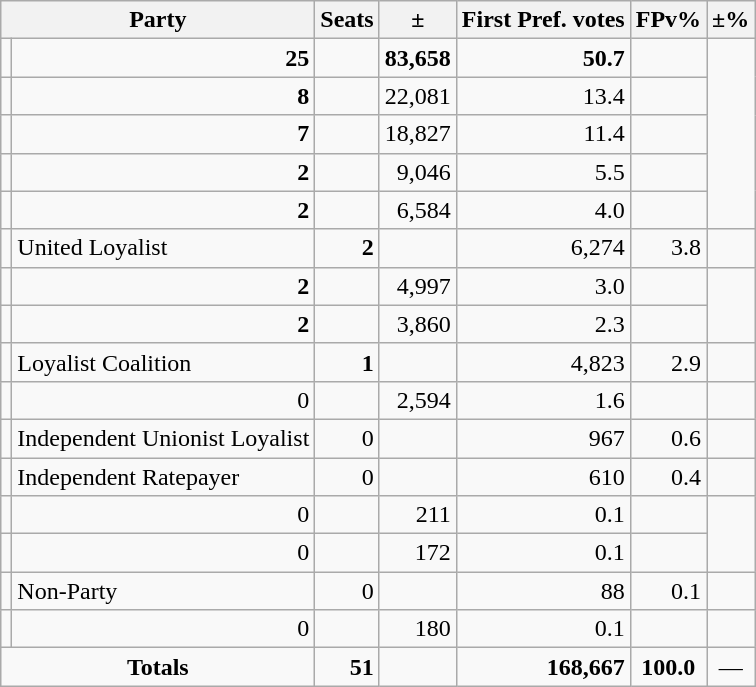<table class=wikitable>
<tr>
<th colspan=2 align=center>Party</th>
<th valign=top>Seats</th>
<th valign=top>±</th>
<th valign=top>First Pref. votes</th>
<th valign=top>FPv%</th>
<th valign=top>±%</th>
</tr>
<tr>
<td></td>
<td align=right><strong>25</strong></td>
<td align=right></td>
<td align=right><strong>83,658</strong></td>
<td align=right><strong>50.7</strong></td>
<td align=right></td>
</tr>
<tr>
<td></td>
<td align=right><strong>8</strong></td>
<td align=right></td>
<td align=right>22,081</td>
<td align=right>13.4</td>
<td align=right></td>
</tr>
<tr>
<td></td>
<td align=right><strong>7</strong></td>
<td align=right></td>
<td align=right>18,827</td>
<td align=right>11.4</td>
<td align=right></td>
</tr>
<tr>
<td></td>
<td align=right><strong>2</strong></td>
<td align=right></td>
<td align=right>9,046</td>
<td align=right>5.5</td>
<td align=right></td>
</tr>
<tr>
<td></td>
<td align=right><strong>2</strong></td>
<td align=right></td>
<td align=right>6,584</td>
<td align=right>4.0</td>
<td align=right></td>
</tr>
<tr>
<td></td>
<td>United Loyalist</td>
<td align=right><strong>2</strong></td>
<td align=right></td>
<td align=right>6,274</td>
<td align=right>3.8</td>
<td align=right></td>
</tr>
<tr>
<td></td>
<td align=right><strong>2</strong></td>
<td align=right></td>
<td align=right>4,997</td>
<td align=right>3.0</td>
<td align=right></td>
</tr>
<tr>
<td></td>
<td align=right><strong>2</strong></td>
<td align=right></td>
<td align=right>3,860</td>
<td align=right>2.3</td>
<td align=right></td>
</tr>
<tr>
<td></td>
<td>Loyalist Coalition</td>
<td align="right"><strong>1</strong></td>
<td align="right"></td>
<td align="right">4,823</td>
<td align="right">2.9</td>
<td align="right"></td>
</tr>
<tr>
<td></td>
<td align=right>0</td>
<td align=right></td>
<td align=right>2,594</td>
<td align=right>1.6</td>
<td align=right></td>
</tr>
<tr>
<td></td>
<td>Independent Unionist Loyalist</td>
<td align=right>0</td>
<td align=right></td>
<td align=right>967</td>
<td align=right>0.6</td>
<td align=right></td>
</tr>
<tr>
<td></td>
<td>Independent Ratepayer</td>
<td align=right>0</td>
<td align=right></td>
<td align=right>610</td>
<td align=right>0.4</td>
<td align=right></td>
</tr>
<tr>
<td></td>
<td align=right>0</td>
<td align=right></td>
<td align=right>211</td>
<td align=right>0.1</td>
<td align=right></td>
</tr>
<tr>
<td></td>
<td align=right>0</td>
<td align=right></td>
<td align=right>172</td>
<td align=right>0.1</td>
<td align=right></td>
</tr>
<tr>
<td></td>
<td>Non-Party</td>
<td align=right>0</td>
<td align=right></td>
<td align=right>88</td>
<td align=right>0.1</td>
<td align=right></td>
</tr>
<tr>
<td></td>
<td align=right>0</td>
<td align=right></td>
<td align=right>180</td>
<td align=right>0.1</td>
<td align=right></td>
</tr>
<tr>
<td colspan=2 align=center><strong>Totals</strong></td>
<td align=right><strong>51</strong></td>
<td align=center></td>
<td align=right><strong>168,667</strong></td>
<td align=center><strong>100.0</strong></td>
<td align=center>—</td>
</tr>
</table>
